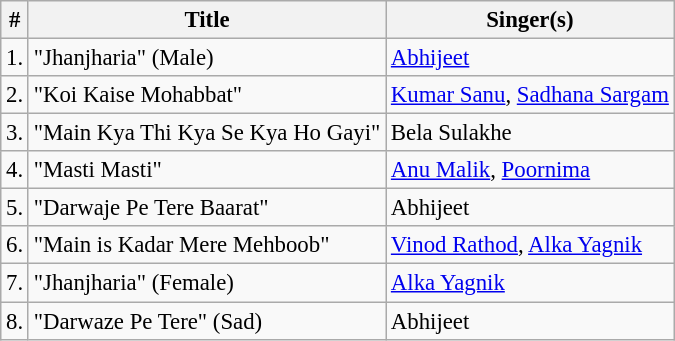<table class="wikitable sortable" style="font-size:95%;">
<tr>
<th>#</th>
<th>Title</th>
<th>Singer(s)</th>
</tr>
<tr>
<td>1.</td>
<td>"Jhanjharia" (Male)</td>
<td><a href='#'>Abhijeet</a></td>
</tr>
<tr>
<td>2.</td>
<td>"Koi Kaise Mohabbat"</td>
<td><a href='#'>Kumar Sanu</a>, <a href='#'>Sadhana Sargam</a></td>
</tr>
<tr>
<td>3.</td>
<td>"Main Kya Thi Kya Se Kya Ho Gayi"</td>
<td>Bela Sulakhe</td>
</tr>
<tr>
<td>4.</td>
<td>"Masti Masti"</td>
<td><a href='#'>Anu Malik</a>, <a href='#'>Poornima</a></td>
</tr>
<tr>
<td>5.</td>
<td>"Darwaje Pe Tere Baarat"</td>
<td>Abhijeet</td>
</tr>
<tr>
<td>6.</td>
<td>"Main is Kadar Mere Mehboob"</td>
<td><a href='#'>Vinod Rathod</a>, <a href='#'>Alka Yagnik</a></td>
</tr>
<tr>
<td>7.</td>
<td>"Jhanjharia" (Female)</td>
<td><a href='#'>Alka Yagnik</a></td>
</tr>
<tr>
<td>8.</td>
<td>"Darwaze Pe Tere" (Sad)</td>
<td>Abhijeet</td>
</tr>
</table>
